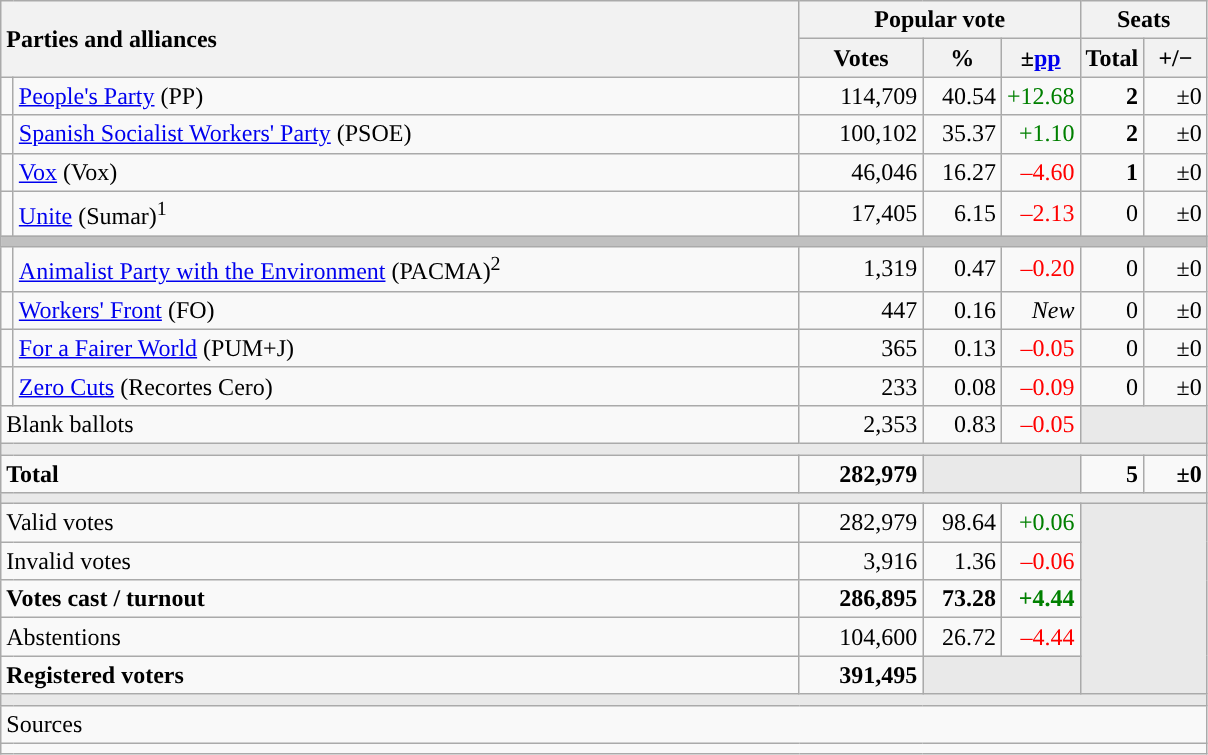<table class="wikitable" style="text-align:right;">
<tr>
<th style="text-align:left;" rowspan="2" colspan="2" width="525">Parties and alliances</th>
<th colspan="3">Popular vote</th>
<th colspan="2">Seats</th>
</tr>
<tr>
<th width="75">Votes</th>
<th width="45">%</th>
<th width="45">±<a href='#'>pp</a></th>
<th width="35">Total</th>
<th width="35">+/−</th>
</tr>
<tr>
<td width="1" style="color:inherit;background:"></td>
<td align="left"><a href='#'>People's Party</a> (PP)</td>
<td>114,709</td>
<td>40.54</td>
<td style="color:green;">+12.68</td>
<td><strong>2</strong></td>
<td>±0</td>
</tr>
<tr>
<td style="color:inherit;background:"></td>
<td align="left"><a href='#'>Spanish Socialist Workers' Party</a> (PSOE)</td>
<td>100,102</td>
<td>35.37</td>
<td style="color:green;">+1.10</td>
<td><strong>2</strong></td>
<td>±0</td>
</tr>
<tr>
<td style="color:inherit;background:"></td>
<td align="left"><a href='#'>Vox</a> (Vox)</td>
<td>46,046</td>
<td>16.27</td>
<td style="color:red;">–4.60</td>
<td><strong>1</strong></td>
<td>±0</td>
</tr>
<tr>
<td style="color:inherit;background:"></td>
<td align="left"><a href='#'>Unite</a> (Sumar)<sup>1</sup></td>
<td>17,405</td>
<td>6.15</td>
<td style="color:red;">–2.13</td>
<td>0</td>
<td>±0</td>
</tr>
<tr>
<td colspan="7" bgcolor="#C0C0C0"></td>
</tr>
<tr>
<td style="color:inherit;background:"></td>
<td align="left"><a href='#'>Animalist Party with the Environment</a> (PACMA)<sup>2</sup></td>
<td>1,319</td>
<td>0.47</td>
<td style="color:red;">–0.20</td>
<td>0</td>
<td>±0</td>
</tr>
<tr>
<td style="color:inherit;background:"></td>
<td align="left"><a href='#'>Workers' Front</a> (FO)</td>
<td>447</td>
<td>0.16</td>
<td><em>New</em></td>
<td>0</td>
<td>±0</td>
</tr>
<tr>
<td style="color:inherit;background:"></td>
<td align="left"><a href='#'>For a Fairer World</a> (PUM+J)</td>
<td>365</td>
<td>0.13</td>
<td style="color:red;">–0.05</td>
<td>0</td>
<td>±0</td>
</tr>
<tr>
<td style="color:inherit;background:"></td>
<td align="left"><a href='#'>Zero Cuts</a> (Recortes Cero)</td>
<td>233</td>
<td>0.08</td>
<td style="color:red;">–0.09</td>
<td>0</td>
<td>±0</td>
</tr>
<tr>
<td align="left" colspan="2">Blank ballots</td>
<td>2,353</td>
<td>0.83</td>
<td style="color:red;">–0.05</td>
<td bgcolor="#E9E9E9" colspan="2"></td>
</tr>
<tr>
<td colspan="7" bgcolor="#E9E9E9"></td>
</tr>
<tr style="font-weight:bold;">
<td align="left" colspan="2">Total</td>
<td>282,979</td>
<td bgcolor="#E9E9E9" colspan="2"></td>
<td>5</td>
<td>±0</td>
</tr>
<tr>
<td colspan="7" bgcolor="#E9E9E9"></td>
</tr>
<tr>
<td align="left" colspan="2">Valid votes</td>
<td>282,979</td>
<td>98.64</td>
<td style="color:green;">+0.06</td>
<td bgcolor="#E9E9E9" colspan="2" rowspan="5"></td>
</tr>
<tr>
<td align="left" colspan="2">Invalid votes</td>
<td>3,916</td>
<td>1.36</td>
<td style="color:red;">–0.06</td>
</tr>
<tr style="font-weight:bold;">
<td align="left" colspan="2">Votes cast / turnout</td>
<td>286,895</td>
<td>73.28</td>
<td style="color:green;">+4.44</td>
</tr>
<tr>
<td align="left" colspan="2">Abstentions</td>
<td>104,600</td>
<td>26.72</td>
<td style="color:red;">–4.44</td>
</tr>
<tr style="font-weight:bold;">
<td align="left" colspan="2">Registered voters</td>
<td>391,495</td>
<td bgcolor="#E9E9E9" colspan="2"></td>
</tr>
<tr>
<td colspan="7" bgcolor="#E9E9E9"></td>
</tr>
<tr>
<td align="left" colspan="7">Sources</td>
</tr>
<tr>
<td colspan="7" style="text-align:left; max-width:790px;"></td>
</tr>
</table>
